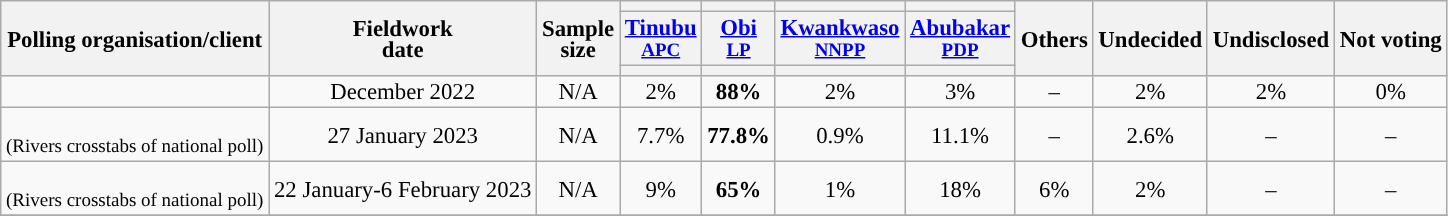<table class="wikitable" style="text-align:center;font-size:95%;line-height:14px;">
<tr>
<th rowspan="3">Polling organisation/client</th>
<th rowspan="3">Fieldwork<br>date</th>
<th rowspan="3">Sample<br>size</th>
<th></th>
<th></th>
<th></th>
<th></th>
<th rowspan="3">Others</th>
<th rowspan="3">Undecided</th>
<th rowspan="3">Undisclosed</th>
<th rowspan="3">Not voting</th>
</tr>
<tr>
<th><a href='#'>Tinubu</a><br><small><a href='#'>APC</a></small></th>
<th><a href='#'>Obi</a><br><small><a href='#'>LP</a></small></th>
<th><a href='#'>Kwankwaso</a><br><small><a href='#'>NNPP</a></small></th>
<th><a href='#'>Abubakar</a><br><small><a href='#'>PDP</a></small></th>
</tr>
<tr>
<th style="background:"></th>
<th style="background:"></th>
<th style="background:"></th>
<th style="background:"></th>
</tr>
<tr>
<td></td>
<td>December 2022</td>
<td>N/A</td>
<td>2%</td>
<td><strong>88%</strong></td>
<td>2%</td>
<td>3%</td>
<td>–</td>
<td>2%</td>
<td>2%</td>
<td>0%</td>
</tr>
<tr>
<td><br><small>(Rivers crosstabs of national poll)</small></td>
<td>27 January 2023</td>
<td>N/A</td>
<td>7.7%</td>
<td><strong>77.8%</strong></td>
<td>0.9%</td>
<td>11.1%</td>
<td>–</td>
<td>2.6%</td>
<td>–</td>
<td>–</td>
</tr>
<tr>
<td><br><small>(Rivers crosstabs of national poll)</small></td>
<td>22 January-6 February 2023</td>
<td>N/A</td>
<td>9%</td>
<td><strong>65%</strong></td>
<td>1%</td>
<td>18%</td>
<td>6%</td>
<td>2%</td>
<td>–</td>
<td>–</td>
</tr>
<tr>
</tr>
</table>
